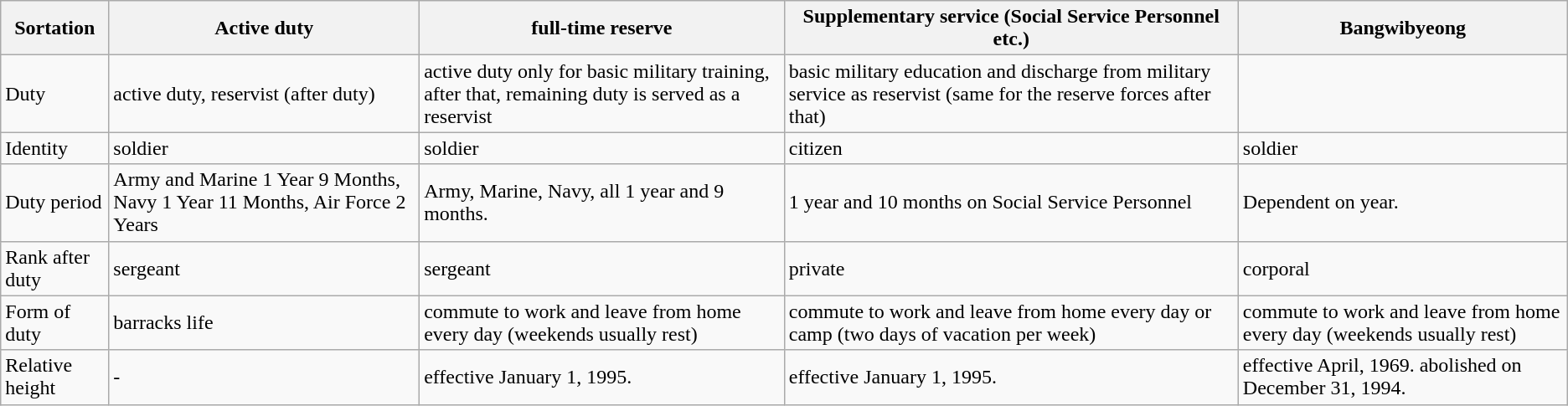<table class="wikitable sortable">
<tr>
<th>Sortation</th>
<th>Active duty</th>
<th>full-time reserve</th>
<th>Supplementary service (Social Service Personnel etc.)</th>
<th>Bangwibyeong</th>
</tr>
<tr>
<td>Duty</td>
<td>active duty, reservist (after duty)</td>
<td>active duty only for basic military training, after that, remaining duty is served as a reservist</td>
<td>basic military education and discharge from military service as reservist (same for the reserve forces after that)</td>
<td></td>
</tr>
<tr>
<td>Identity</td>
<td>soldier</td>
<td>soldier</td>
<td>citizen</td>
<td>soldier</td>
</tr>
<tr>
<td>Duty period</td>
<td>Army and Marine 1 Year 9 Months, Navy 1 Year 11 Months, Air Force 2 Years</td>
<td>Army, Marine, Navy, all 1 year and 9 months.</td>
<td>1 year and 10 months on Social Service Personnel</td>
<td>Dependent on year.</td>
</tr>
<tr>
<td>Rank after duty</td>
<td>sergeant</td>
<td>sergeant</td>
<td>private</td>
<td>corporal</td>
</tr>
<tr>
<td>Form of duty</td>
<td>barracks life</td>
<td>commute to work and leave from home every day (weekends usually rest)</td>
<td>commute to work and leave from home every day or camp (two days of vacation per week)</td>
<td>commute to work and leave from home every day (weekends usually rest)</td>
</tr>
<tr>
<td>Relative height</td>
<td>-</td>
<td>effective January 1, 1995.</td>
<td>effective January 1, 1995.</td>
<td>effective April, 1969. abolished on December 31, 1994.</td>
</tr>
</table>
